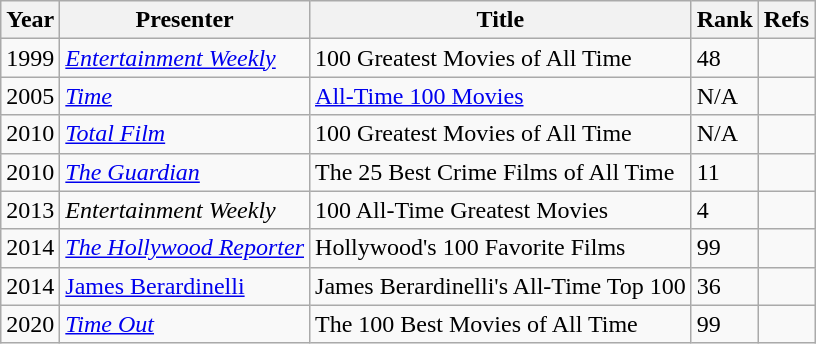<table class="wikitable">
<tr>
<th>Year</th>
<th>Presenter</th>
<th>Title</th>
<th>Rank</th>
<th>Refs</th>
</tr>
<tr>
<td>1999</td>
<td><em><a href='#'>Entertainment Weekly</a></em></td>
<td>100 Greatest Movies of All Time</td>
<td>48</td>
<td></td>
</tr>
<tr>
<td>2005</td>
<td><em><a href='#'>Time</a></em></td>
<td><a href='#'>All-Time 100 Movies</a></td>
<td>N/A</td>
<td></td>
</tr>
<tr>
<td>2010</td>
<td><em><a href='#'>Total Film</a></em></td>
<td>100 Greatest Movies of All Time</td>
<td>N/A</td>
<td></td>
</tr>
<tr>
<td>2010</td>
<td><em><a href='#'>The Guardian</a></em></td>
<td>The 25 Best Crime Films of All Time</td>
<td>11</td>
<td></td>
</tr>
<tr>
<td>2013</td>
<td><em>Entertainment Weekly</em></td>
<td>100 All-Time Greatest Movies</td>
<td>4</td>
<td></td>
</tr>
<tr>
<td>2014</td>
<td><em><a href='#'>The Hollywood Reporter</a></em></td>
<td>Hollywood's 100 Favorite Films</td>
<td>99</td>
<td></td>
</tr>
<tr>
<td>2014</td>
<td><a href='#'>James Berardinelli</a></td>
<td>James Berardinelli's All-Time Top 100</td>
<td>36</td>
<td></td>
</tr>
<tr>
<td>2020</td>
<td><em><a href='#'>Time Out</a></em></td>
<td>The 100 Best Movies of All Time</td>
<td>99</td>
<td></td>
</tr>
</table>
